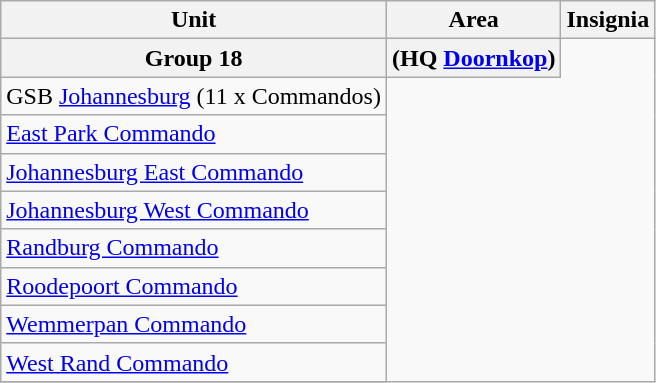<table class="wikitable">
<tr>
<th>Unit</th>
<th>Area</th>
<th>Insignia</th>
</tr>
<tr>
<th>Group 18</th>
<th>(HQ <a href='#'>Doornkop</a>)</th>
</tr>
<tr>
<td>GSB <a href='#'>Johannesburg</a> (11 x Commandos)</td>
</tr>
<tr>
<td><a href='#'>East Park Commando</a></td>
</tr>
<tr>
<td><a href='#'>Johannesburg East Commando</a></td>
</tr>
<tr>
<td><a href='#'>Johannesburg West Commando</a></td>
</tr>
<tr>
<td><a href='#'>Randburg Commando</a></td>
</tr>
<tr>
<td><a href='#'>Roodepoort Commando</a></td>
</tr>
<tr>
<td><a href='#'>Wemmerpan Commando</a></td>
</tr>
<tr>
<td><a href='#'>West Rand Commando</a></td>
</tr>
<tr>
</tr>
</table>
